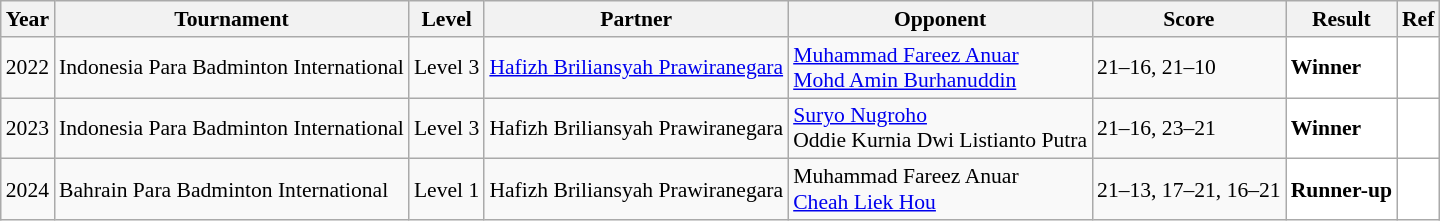<table class="sortable wikitable" style="font-size: 90%;">
<tr>
<th>Year</th>
<th>Tournament</th>
<th>Level</th>
<th>Partner</th>
<th>Opponent</th>
<th>Score</th>
<th>Result</th>
<th>Ref</th>
</tr>
<tr>
<td align="center">2022</td>
<td align="left">Indonesia Para Badminton International</td>
<td align="left">Level 3</td>
<td align="left"> <a href='#'>Hafizh Briliansyah Prawiranegara</a></td>
<td align="left"> <a href='#'>Muhammad Fareez Anuar</a><br>  <a href='#'>Mohd Amin Burhanuddin</a></td>
<td align="left">21–16, 21–10</td>
<td style="text-align:left; background:white"> <strong>Winner</strong></td>
<td style="text-align:center; background:white"></td>
</tr>
<tr>
<td align="center">2023</td>
<td align="left">Indonesia Para Badminton International</td>
<td align="left">Level 3</td>
<td align="left"> Hafizh Briliansyah Prawiranegara</td>
<td align="left"> <a href='#'>Suryo Nugroho</a><br>  Oddie Kurnia Dwi Listianto Putra</td>
<td align="left">21–16, 23–21</td>
<td style="text-align:left; background:white"> <strong>Winner</strong></td>
<td style="text-align:center; background:white"></td>
</tr>
<tr>
<td align="center">2024</td>
<td align="left">Bahrain Para Badminton International</td>
<td align="left">Level 1</td>
<td align="left"> Hafizh Briliansyah Prawiranegara</td>
<td align="left"> Muhammad Fareez Anuar<br>  <a href='#'>Cheah Liek Hou</a></td>
<td align="left">21–13, 17–21, 16–21</td>
<td style="text-align:left; background:white"> <strong>Runner-up</strong></td>
<td style="text-align:center; background:white"></td>
</tr>
</table>
